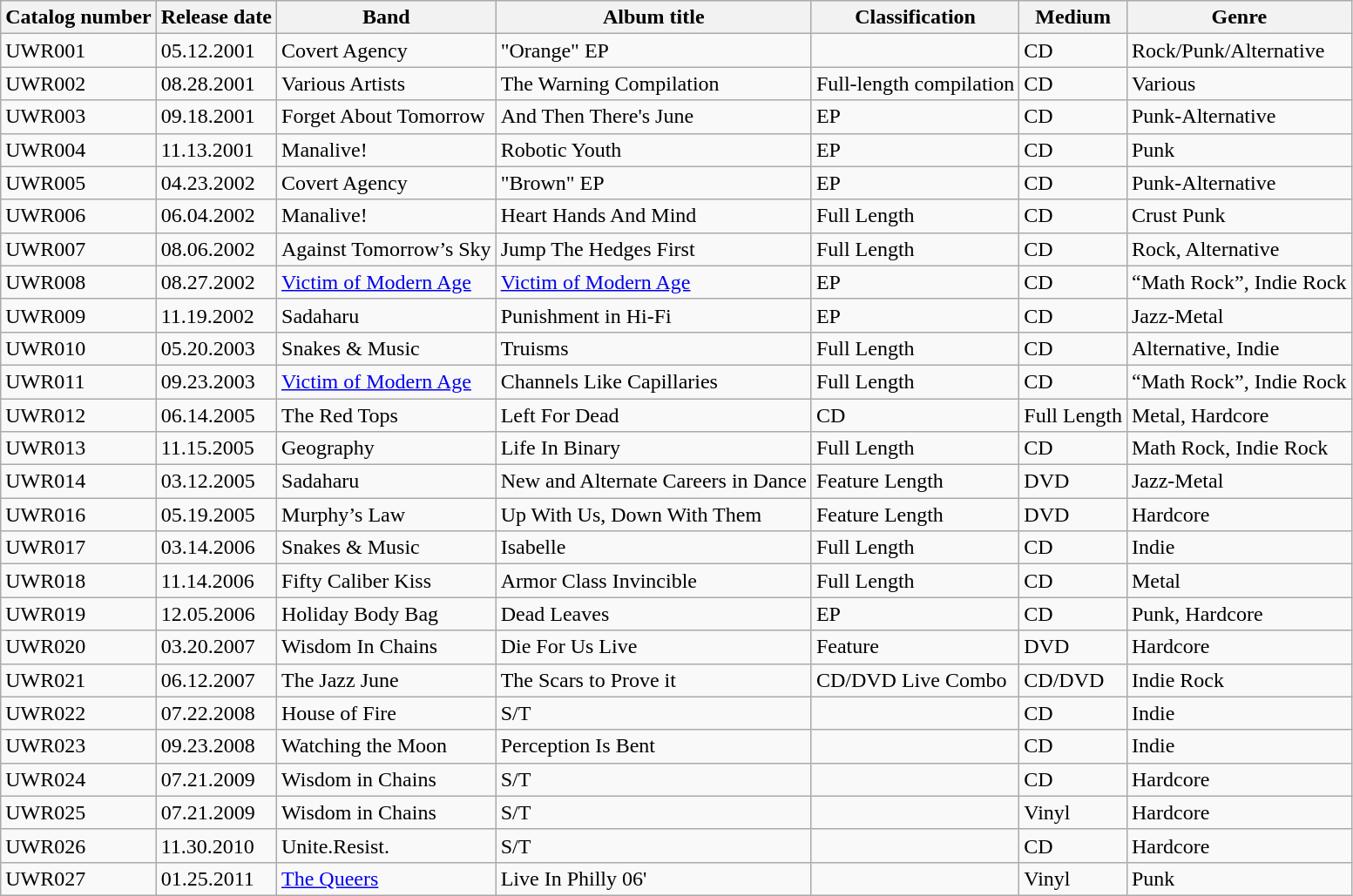<table class="wikitable">
<tr>
<th>Catalog number</th>
<th>Release date</th>
<th>Band</th>
<th>Album title</th>
<th>Classification</th>
<th>Medium</th>
<th>Genre</th>
</tr>
<tr>
<td>UWR001</td>
<td>05.12.2001</td>
<td>Covert Agency</td>
<td>"Orange" EP</td>
<td></td>
<td>CD</td>
<td>Rock/Punk/Alternative</td>
</tr>
<tr>
<td>UWR002</td>
<td>08.28.2001</td>
<td>Various Artists</td>
<td>The Warning Compilation</td>
<td>Full-length compilation</td>
<td>CD</td>
<td>Various</td>
</tr>
<tr>
<td>UWR003</td>
<td>09.18.2001</td>
<td>Forget About Tomorrow</td>
<td>And Then There's June</td>
<td>EP</td>
<td>CD</td>
<td>Punk-Alternative</td>
</tr>
<tr>
<td>UWR004</td>
<td>11.13.2001</td>
<td>Manalive!</td>
<td>Robotic Youth</td>
<td>EP</td>
<td>CD</td>
<td>Punk</td>
</tr>
<tr>
<td>UWR005</td>
<td>04.23.2002</td>
<td>Covert Agency</td>
<td>"Brown" EP</td>
<td>EP</td>
<td>CD</td>
<td>Punk-Alternative</td>
</tr>
<tr>
<td>UWR006</td>
<td>06.04.2002</td>
<td>Manalive!</td>
<td>Heart Hands And Mind</td>
<td>Full Length</td>
<td>CD</td>
<td>Crust Punk</td>
</tr>
<tr>
<td>UWR007</td>
<td>08.06.2002</td>
<td>Against Tomorrow’s Sky</td>
<td>Jump The Hedges First</td>
<td>Full Length</td>
<td>CD</td>
<td>Rock, Alternative</td>
</tr>
<tr>
<td>UWR008</td>
<td>08.27.2002</td>
<td><a href='#'>Victim of Modern Age</a></td>
<td><a href='#'>Victim of Modern Age</a></td>
<td>EP</td>
<td>CD</td>
<td>“Math Rock”, Indie Rock</td>
</tr>
<tr>
<td>UWR009</td>
<td>11.19.2002</td>
<td>Sadaharu</td>
<td>Punishment in Hi-Fi</td>
<td>EP</td>
<td>CD</td>
<td>Jazz-Metal</td>
</tr>
<tr>
<td>UWR010</td>
<td>05.20.2003</td>
<td>Snakes & Music</td>
<td>Truisms</td>
<td>Full Length</td>
<td>CD</td>
<td>Alternative, Indie</td>
</tr>
<tr>
<td>UWR011</td>
<td>09.23.2003</td>
<td><a href='#'>Victim of Modern Age</a></td>
<td>Channels Like Capillaries</td>
<td>Full Length</td>
<td>CD</td>
<td>“Math Rock”, Indie Rock</td>
</tr>
<tr>
<td>UWR012</td>
<td>06.14.2005</td>
<td>The Red Tops</td>
<td>Left For Dead</td>
<td>CD</td>
<td>Full Length</td>
<td>Metal, Hardcore</td>
</tr>
<tr>
<td>UWR013</td>
<td>11.15.2005</td>
<td>Geography</td>
<td>Life In Binary</td>
<td>Full Length</td>
<td>CD</td>
<td>Math Rock, Indie Rock</td>
</tr>
<tr>
<td>UWR014</td>
<td>03.12.2005</td>
<td>Sadaharu</td>
<td>New and Alternate Careers in Dance</td>
<td>Feature Length</td>
<td>DVD</td>
<td>Jazz-Metal</td>
</tr>
<tr>
<td>UWR016</td>
<td>05.19.2005</td>
<td>Murphy’s Law</td>
<td>Up With Us, Down With Them</td>
<td>Feature Length</td>
<td>DVD</td>
<td>Hardcore</td>
</tr>
<tr>
<td>UWR017</td>
<td>03.14.2006</td>
<td>Snakes & Music</td>
<td>Isabelle</td>
<td>Full Length</td>
<td>CD</td>
<td>Indie</td>
</tr>
<tr>
<td>UWR018</td>
<td>11.14.2006</td>
<td>Fifty Caliber Kiss</td>
<td>Armor Class Invincible</td>
<td>Full Length</td>
<td>CD</td>
<td>Metal</td>
</tr>
<tr>
<td>UWR019</td>
<td>12.05.2006</td>
<td>Holiday Body Bag</td>
<td>Dead Leaves</td>
<td>EP</td>
<td>CD</td>
<td>Punk, Hardcore</td>
</tr>
<tr>
<td>UWR020</td>
<td>03.20.2007</td>
<td>Wisdom In Chains</td>
<td>Die For Us Live</td>
<td>Feature</td>
<td>DVD</td>
<td>Hardcore</td>
</tr>
<tr>
<td>UWR021</td>
<td>06.12.2007</td>
<td>The Jazz June</td>
<td>The Scars to Prove it</td>
<td>CD/DVD Live Combo</td>
<td>CD/DVD</td>
<td>Indie Rock</td>
</tr>
<tr>
<td>UWR022</td>
<td>07.22.2008</td>
<td>House of Fire</td>
<td>S/T</td>
<td></td>
<td>CD</td>
<td>Indie</td>
</tr>
<tr>
<td>UWR023</td>
<td>09.23.2008</td>
<td>Watching the Moon</td>
<td>Perception Is Bent</td>
<td></td>
<td>CD</td>
<td>Indie</td>
</tr>
<tr>
<td>UWR024</td>
<td>07.21.2009</td>
<td>Wisdom in Chains</td>
<td>S/T</td>
<td></td>
<td>CD</td>
<td>Hardcore</td>
</tr>
<tr>
<td>UWR025</td>
<td>07.21.2009</td>
<td>Wisdom in Chains</td>
<td>S/T</td>
<td></td>
<td>Vinyl</td>
<td>Hardcore</td>
</tr>
<tr>
<td>UWR026</td>
<td>11.30.2010</td>
<td>Unite.Resist.</td>
<td>S/T</td>
<td></td>
<td>CD</td>
<td>Hardcore</td>
</tr>
<tr>
<td>UWR027</td>
<td>01.25.2011</td>
<td><a href='#'>The Queers</a></td>
<td>Live In Philly 06'</td>
<td></td>
<td>Vinyl</td>
<td>Punk</td>
</tr>
</table>
